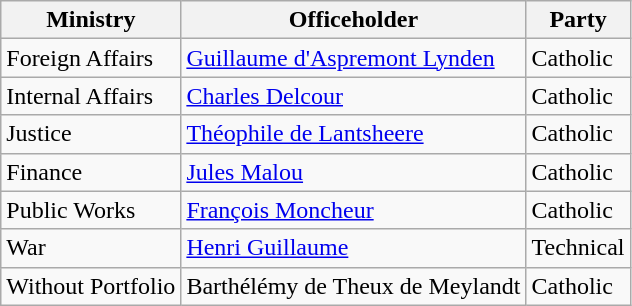<table class="wikitable">
<tr>
<th>Ministry</th>
<th>Officeholder</th>
<th>Party</th>
</tr>
<tr>
<td>Foreign Affairs</td>
<td><a href='#'>Guillaume d'Aspremont Lynden</a></td>
<td>Catholic</td>
</tr>
<tr>
<td>Internal Affairs</td>
<td><a href='#'>Charles Delcour</a></td>
<td>Catholic</td>
</tr>
<tr>
<td>Justice</td>
<td><a href='#'>Théophile de Lantsheere</a></td>
<td>Catholic</td>
</tr>
<tr>
<td>Finance</td>
<td><a href='#'>Jules Malou</a></td>
<td>Catholic</td>
</tr>
<tr>
<td>Public Works</td>
<td><a href='#'>François Moncheur</a></td>
<td>Catholic</td>
</tr>
<tr>
<td>War</td>
<td><a href='#'>Henri Guillaume</a></td>
<td>Technical</td>
</tr>
<tr>
<td>Without Portfolio</td>
<td>Barthélémy de Theux de Meylandt</td>
<td>Catholic</td>
</tr>
</table>
